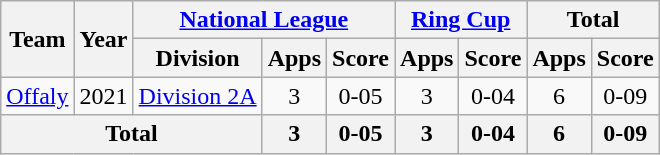<table class="wikitable" style="text-align:center">
<tr>
<th rowspan="2">Team</th>
<th rowspan="2">Year</th>
<th colspan="3"><a href='#'>National League</a></th>
<th colspan="2"><a href='#'>Ring Cup</a></th>
<th colspan="2">Total</th>
</tr>
<tr>
<th>Division</th>
<th>Apps</th>
<th>Score</th>
<th>Apps</th>
<th>Score</th>
<th>Apps</th>
<th>Score</th>
</tr>
<tr>
<td rowspan="1"><a href='#'>Offaly</a></td>
<td>2021</td>
<td rowspan="1"><a href='#'>Division 2A</a></td>
<td>3</td>
<td>0-05</td>
<td>3</td>
<td>0-04</td>
<td>6</td>
<td>0-09</td>
</tr>
<tr>
<th colspan="3">Total</th>
<th>3</th>
<th>0-05</th>
<th>3</th>
<th>0-04</th>
<th>6</th>
<th>0-09</th>
</tr>
</table>
